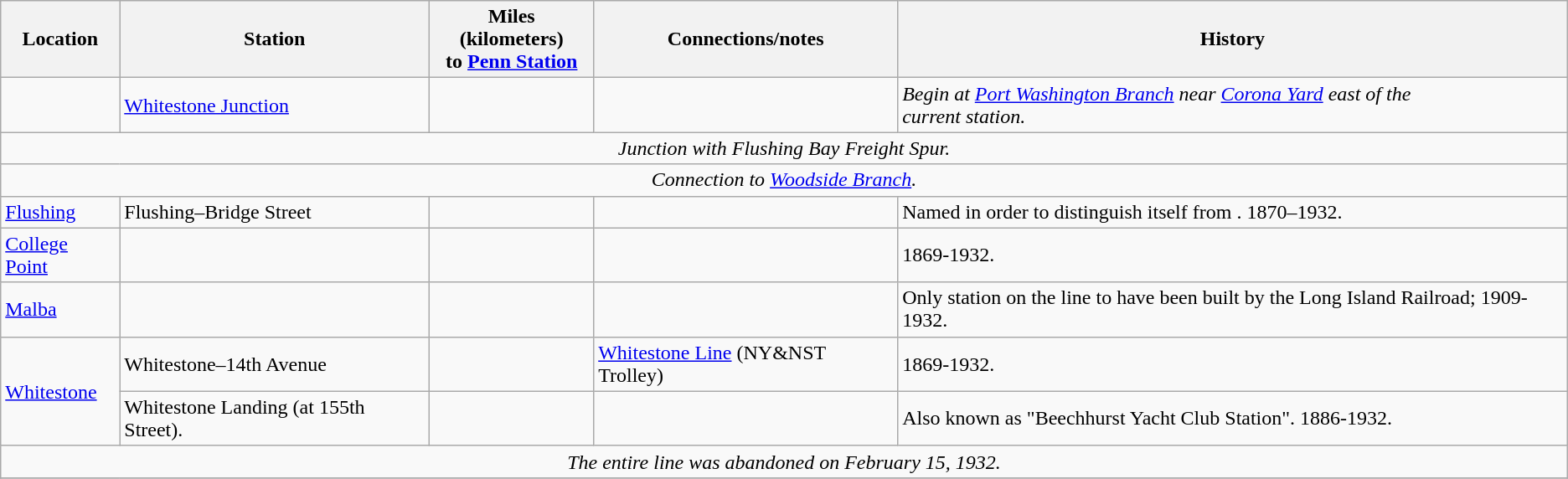<table class="wikitable">
<tr>
<th>Location</th>
<th>Station</th>
<th>Miles (kilometers)<br>to <a href='#'>Penn Station</a></th>
<th>Connections/notes</th>
<th>History</th>
</tr>
<tr>
<td></td>
<td><a href='#'>Whitestone Junction</a></td>
<td></td>
<td></td>
<td><em>Begin at <a href='#'>Port Washington Branch</a> near <a href='#'>Corona Yard</a> east of the<br>current  station.</em></td>
</tr>
<tr>
<td colspan="5" align="center"><em>Junction with Flushing Bay Freight Spur.</em></td>
</tr>
<tr>
<td colspan="5" align="center"><em>Connection to <a href='#'>Woodside Branch</a>.</em></td>
</tr>
<tr>
<td><a href='#'>Flushing</a></td>
<td>Flushing–Bridge Street</td>
<td></td>
<td></td>
<td>Named in order to distinguish itself from . 1870–1932.</td>
</tr>
<tr>
<td><a href='#'>College Point</a></td>
<td></td>
<td></td>
<td></td>
<td>1869-1932.</td>
</tr>
<tr>
<td><a href='#'>Malba</a></td>
<td></td>
<td></td>
<td></td>
<td>Only station on the line to have been built by the Long Island Railroad; 1909-1932.</td>
</tr>
<tr>
<td rowspan="2"><a href='#'>Whitestone</a></td>
<td>Whitestone–14th Avenue</td>
<td></td>
<td><a href='#'>Whitestone Line</a> (NY&NST Trolley)</td>
<td>1869-1932.</td>
</tr>
<tr>
<td>Whitestone Landing (at 155th Street).</td>
<td></td>
<td></td>
<td>Also known as "Beechhurst Yacht Club Station". 1886-1932.</td>
</tr>
<tr>
<td colspan="5" align="center"><em>The entire line was abandoned on February 15, 1932.</em></td>
</tr>
<tr>
</tr>
</table>
